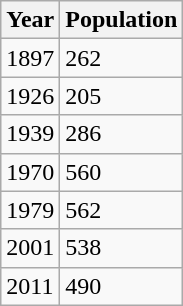<table class="wikitable">
<tr>
<th>Year</th>
<th>Population</th>
</tr>
<tr>
<td>1897</td>
<td>262</td>
</tr>
<tr>
<td>1926</td>
<td>205</td>
</tr>
<tr>
<td>1939</td>
<td>286</td>
</tr>
<tr>
<td>1970</td>
<td>560</td>
</tr>
<tr>
<td>1979</td>
<td>562</td>
</tr>
<tr>
<td>2001</td>
<td>538</td>
</tr>
<tr>
<td>2011</td>
<td>490</td>
</tr>
</table>
